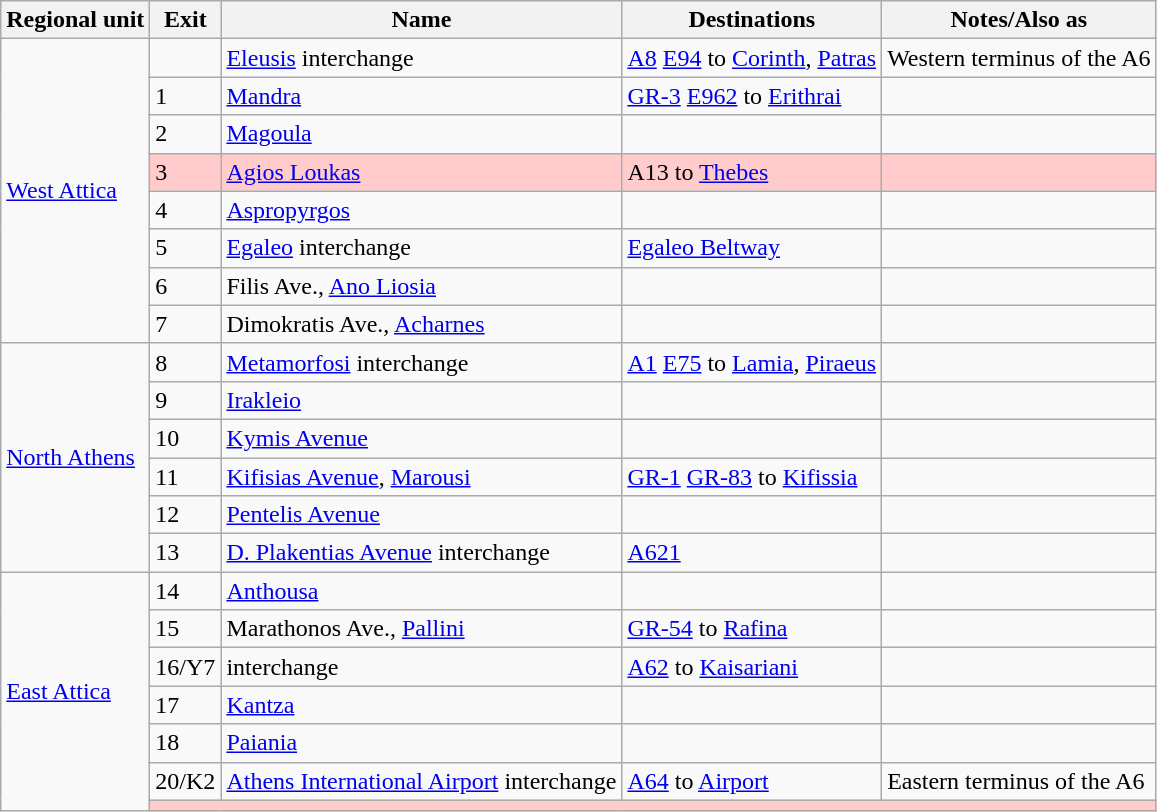<table class="wikitable collapsible uncollapsed">
<tr>
<th scope="col">Regional unit</th>
<th scope="col">Exit</th>
<th scope="col">Name</th>
<th scope="col">Destinations</th>
<th scope="col">Notes/Also as</th>
</tr>
<tr>
<td rowspan= 8><a href='#'>West Attica</a></td>
<td></td>
<td><a href='#'>Eleusis</a> interchange</td>
<td> <a href='#'>A8</a>  <a href='#'>E94</a> to <a href='#'>Corinth</a>, <a href='#'>Patras</a></td>
<td>Western terminus of the A6</td>
</tr>
<tr>
<td>1</td>
<td><a href='#'>Mandra</a></td>
<td> <a href='#'>GR-3</a>  <a href='#'>E962</a> to <a href='#'>Erithrai</a></td>
<td></td>
</tr>
<tr>
<td>2</td>
<td><a href='#'>Magoula</a></td>
<td></td>
<td></td>
</tr>
<tr>
<td style="background: #FFCBCB">3</td>
<td style="background: #FFCBCB"><a href='#'>Agios Loukas</a></td>
<td style="background: #FFCBCB"> A13 to <a href='#'>Thebes</a></td>
<td style="background: #FFCBCB"></td>
</tr>
<tr>
<td>4</td>
<td><a href='#'>Aspropyrgos</a></td>
<td></td>
<td></td>
</tr>
<tr>
<td>5</td>
<td><a href='#'>Egaleo</a> interchange</td>
<td> <a href='#'>Egaleo Beltway</a></td>
<td></td>
</tr>
<tr>
<td>6</td>
<td>Filis Ave., <a href='#'>Ano Liosia</a></td>
<td></td>
<td></td>
</tr>
<tr>
<td>7</td>
<td>Dimokratis Ave., <a href='#'>Acharnes</a></td>
<td></td>
<td></td>
</tr>
<tr>
<td rowspan= 6><a href='#'>North Athens</a></td>
<td>8</td>
<td><a href='#'>Metamorfosi</a> interchange</td>
<td> <a href='#'>A1</a>  <a href='#'>E75</a> to <a href='#'>Lamia</a>, <a href='#'>Piraeus</a></td>
<td></td>
</tr>
<tr>
<td>9</td>
<td><a href='#'>Irakleio</a></td>
<td></td>
<td></td>
</tr>
<tr>
<td>10</td>
<td><a href='#'>Kymis Avenue</a></td>
<td></td>
<td></td>
</tr>
<tr>
<td>11</td>
<td><a href='#'>Kifisias Avenue</a>, <a href='#'>Marousi</a></td>
<td> <a href='#'>GR-1</a>  <a href='#'>GR-83</a> to <a href='#'>Kifissia</a></td>
<td></td>
</tr>
<tr>
<td>12</td>
<td><a href='#'>Pentelis Avenue</a></td>
<td></td>
<td></td>
</tr>
<tr>
<td>13</td>
<td><a href='#'>D. Plakentias Avenue</a> interchange</td>
<td> <a href='#'>A621</a></td>
<td></td>
</tr>
<tr>
<td rowspan= 7><a href='#'>East Attica</a></td>
<td>14</td>
<td><a href='#'>Anthousa</a></td>
<td></td>
<td></td>
</tr>
<tr>
<td>15</td>
<td>Marathonos Ave., <a href='#'>Pallini</a></td>
<td> <a href='#'>GR-54</a> to <a href='#'>Rafina</a></td>
<td></td>
</tr>
<tr>
<td>16/Y7</td>
<td> interchange</td>
<td> <a href='#'>A62</a> to <a href='#'>Kaisariani</a></td>
<td></td>
</tr>
<tr>
<td>17</td>
<td><a href='#'>Kantza</a></td>
<td></td>
<td></td>
</tr>
<tr>
<td>18</td>
<td><a href='#'>Paiania</a></td>
<td></td>
<td></td>
</tr>
<tr>
<td>20/K2</td>
<td><a href='#'>Athens International Airport</a> interchange</td>
<td> <a href='#'>A64</a> to <a href='#'>Airport</a></td>
<td>Eastern terminus of the A6</td>
</tr>
<tr>
<td colspan= 4; style="background: #FFCBCB"></td>
</tr>
</table>
